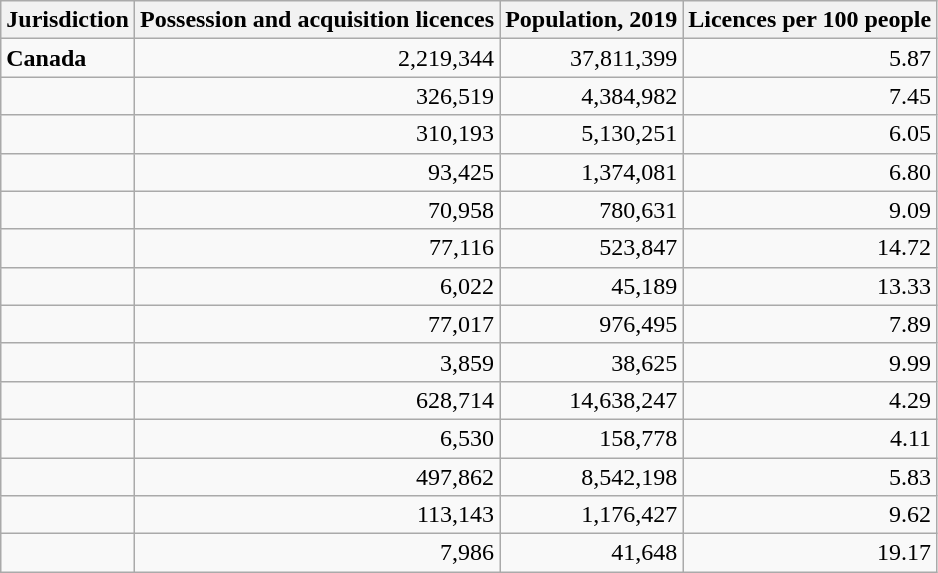<table class="wikitable sortable" style="text-align: right">
<tr>
<th scope="col">Jurisdiction</th>
<th scope="col" data-sort-type=number>Possession and acquisition licences</th>
<th scope="col" data-sort-type=number>Population, 2019</th>
<th scope="col" data-sort-type=number>Licences per 100 people</th>
</tr>
<tr>
<td style="text-align: left"><strong>Canada</strong></td>
<td>2,219,344</td>
<td>37,811,399</td>
<td>5.87</td>
</tr>
<tr>
<td style="text-align: left"></td>
<td>326,519</td>
<td>4,384,982</td>
<td>7.45</td>
</tr>
<tr>
<td style="text-align: left"></td>
<td>310,193</td>
<td>5,130,251</td>
<td>6.05</td>
</tr>
<tr>
<td style="text-align: left"></td>
<td>93,425</td>
<td>1,374,081</td>
<td>6.80</td>
</tr>
<tr>
<td style="text-align: left"></td>
<td>70,958</td>
<td>780,631</td>
<td>9.09</td>
</tr>
<tr>
<td style="text-align: left"></td>
<td>77,116</td>
<td>523,847</td>
<td>14.72</td>
</tr>
<tr>
<td style="text-align: left"></td>
<td>6,022</td>
<td>45,189</td>
<td>13.33</td>
</tr>
<tr>
<td style="text-align: left"></td>
<td>77,017</td>
<td>976,495</td>
<td>7.89</td>
</tr>
<tr>
<td style="text-align: left"></td>
<td>3,859</td>
<td>38,625</td>
<td>9.99</td>
</tr>
<tr>
<td style="text-align: left"></td>
<td>628,714</td>
<td>14,638,247</td>
<td>4.29</td>
</tr>
<tr>
<td style="text-align: left"></td>
<td>6,530</td>
<td>158,778</td>
<td>4.11</td>
</tr>
<tr>
<td style="text-align: left"></td>
<td>497,862</td>
<td>8,542,198</td>
<td>5.83</td>
</tr>
<tr>
<td style="text-align: left"></td>
<td>113,143</td>
<td>1,176,427</td>
<td>9.62</td>
</tr>
<tr>
<td style="text-align: left"></td>
<td>7,986</td>
<td>41,648</td>
<td>19.17</td>
</tr>
</table>
